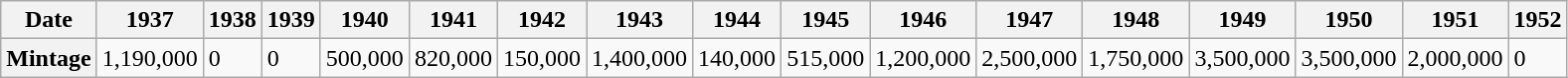<table class="wikitable mw-collapsible">
<tr>
<th>Date</th>
<th>1937</th>
<th>1938</th>
<th>1939</th>
<th>1940</th>
<th>1941</th>
<th>1942</th>
<th>1943</th>
<th>1944</th>
<th>1945</th>
<th>1946</th>
<th>1947</th>
<th>1948</th>
<th>1949</th>
<th>1950</th>
<th>1951</th>
<th>1952</th>
</tr>
<tr>
<th>Mintage</th>
<td>1,190,000</td>
<td>0</td>
<td>0</td>
<td>500,000</td>
<td>820,000</td>
<td>150,000</td>
<td>1,400,000</td>
<td>140,000</td>
<td>515,000</td>
<td>1,200,000</td>
<td>2,500,000</td>
<td>1,750,000</td>
<td>3,500,000</td>
<td>3,500,000</td>
<td>2,000,000</td>
<td>0</td>
</tr>
</table>
